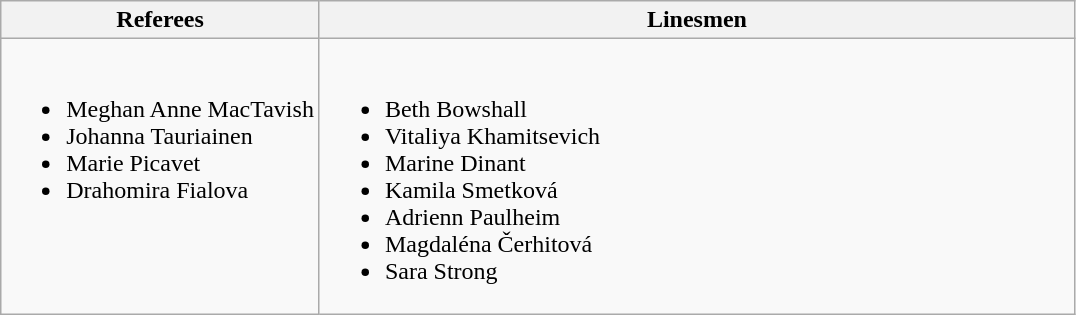<table class="wikitable">
<tr>
<th>Referees</th>
<th>Linesmen</th>
</tr>
<tr style="vertical-align:top">
<td><br><ul><li> Meghan Anne MacTavish</li><li> Johanna Tauriainen</li><li> Marie Picavet</li><li> Drahomira Fialova</li></ul></td>
<td style="width:31em"><br><ul><li> Beth Bowshall</li><li> Vitaliya Khamitsevich</li><li> Marine Dinant</li><li> Kamila Smetková</li><li> Adrienn Paulheim</li><li> Magdaléna Čerhitová</li><li> Sara Strong</li></ul></td>
</tr>
</table>
